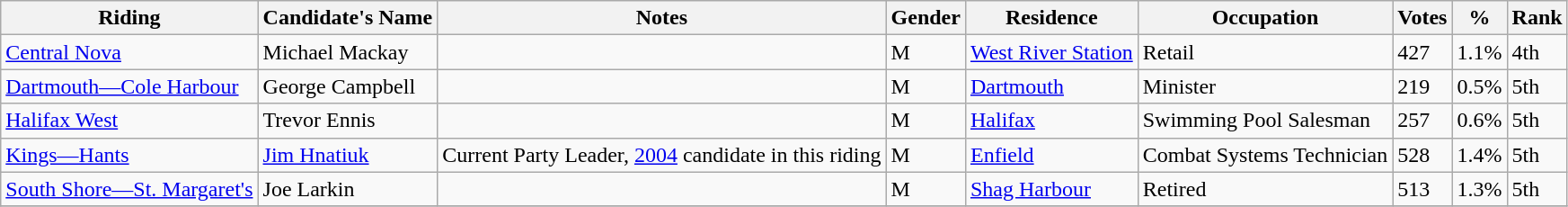<table class="wikitable sortable">
<tr>
<th>Riding</th>
<th>Candidate's Name</th>
<th>Notes</th>
<th>Gender</th>
<th>Residence</th>
<th>Occupation</th>
<th>Votes</th>
<th>%</th>
<th>Rank</th>
</tr>
<tr>
<td><a href='#'>Central Nova</a></td>
<td>Michael Mackay</td>
<td></td>
<td>M</td>
<td><a href='#'>West River Station</a></td>
<td>Retail</td>
<td>427</td>
<td>1.1%</td>
<td>4th</td>
</tr>
<tr>
<td><a href='#'>Dartmouth—Cole Harbour</a></td>
<td>George Campbell</td>
<td></td>
<td>M</td>
<td><a href='#'>Dartmouth</a></td>
<td>Minister</td>
<td>219</td>
<td>0.5%</td>
<td>5th</td>
</tr>
<tr>
<td><a href='#'>Halifax West</a></td>
<td>Trevor Ennis</td>
<td></td>
<td>M</td>
<td><a href='#'>Halifax</a></td>
<td>Swimming Pool Salesman</td>
<td>257</td>
<td>0.6%</td>
<td>5th</td>
</tr>
<tr>
<td><a href='#'>Kings—Hants</a></td>
<td><a href='#'>Jim Hnatiuk</a></td>
<td>Current Party Leader, <a href='#'>2004</a> candidate in this riding</td>
<td>M</td>
<td><a href='#'>Enfield</a></td>
<td>Combat Systems Technician</td>
<td>528</td>
<td>1.4%</td>
<td>5th</td>
</tr>
<tr>
<td><a href='#'>South Shore—St. Margaret's</a></td>
<td>Joe Larkin</td>
<td></td>
<td>M</td>
<td><a href='#'>Shag Harbour</a></td>
<td>Retired</td>
<td>513</td>
<td>1.3%</td>
<td>5th</td>
</tr>
<tr>
</tr>
</table>
